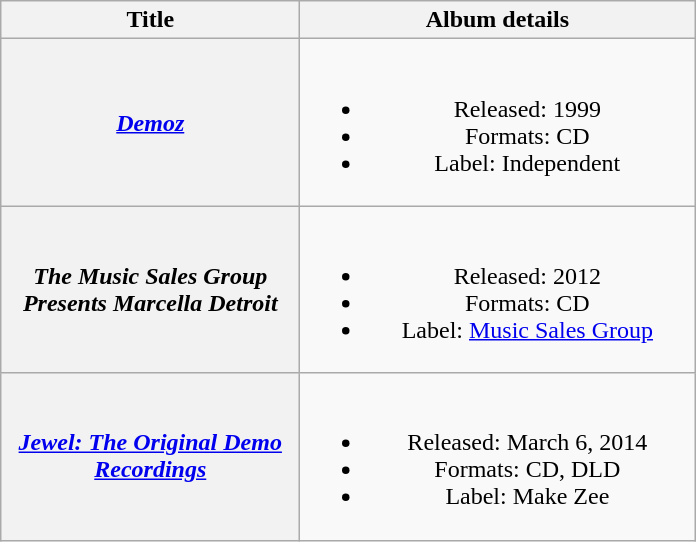<table class="wikitable plainrowheaders" style="text-align:center;">
<tr>
<th scope="col" style="width:12em;">Title</th>
<th scope="col" style="width:16em;">Album details</th>
</tr>
<tr>
<th scope="row"><em><a href='#'>Demoz</a></em></th>
<td><br><ul><li>Released: 1999</li><li>Formats: CD</li><li>Label: Independent</li></ul></td>
</tr>
<tr>
<th scope="row"><em>The Music Sales Group Presents Marcella Detroit</em></th>
<td><br><ul><li>Released: 2012</li><li>Formats: CD</li><li>Label: <a href='#'>Music Sales Group</a></li></ul></td>
</tr>
<tr>
<th scope="row"><em><a href='#'>Jewel: The Original Demo Recordings</a></em></th>
<td><br><ul><li>Released: March 6, 2014</li><li>Formats: CD, DLD</li><li>Label: Make Zee</li></ul></td>
</tr>
</table>
